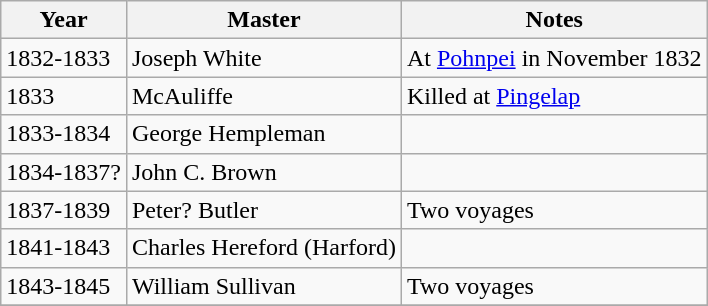<table class="sortable wikitable">
<tr>
<th>Year</th>
<th>Master</th>
<th>Notes</th>
</tr>
<tr>
<td>1832-1833</td>
<td>Joseph White</td>
<td>At <a href='#'>Pohnpei</a> in November 1832</td>
</tr>
<tr>
<td>1833</td>
<td>McAuliffe</td>
<td>Killed at <a href='#'>Pingelap</a></td>
</tr>
<tr>
<td>1833-1834</td>
<td>George Hempleman</td>
<td></td>
</tr>
<tr>
<td>1834-1837?</td>
<td>John C. Brown</td>
<td></td>
</tr>
<tr>
<td>1837-1839</td>
<td>Peter? Butler</td>
<td>Two voyages</td>
</tr>
<tr>
<td>1841-1843</td>
<td>Charles Hereford (Harford)</td>
<td></td>
</tr>
<tr>
<td>1843-1845</td>
<td>William Sullivan</td>
<td>Two voyages</td>
</tr>
<tr>
</tr>
</table>
